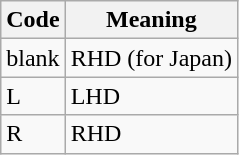<table class="wikitable">
<tr>
<th>Code</th>
<th>Meaning</th>
</tr>
<tr>
<td>blank</td>
<td>RHD (for Japan)</td>
</tr>
<tr>
<td>L</td>
<td>LHD</td>
</tr>
<tr>
<td>R</td>
<td>RHD</td>
</tr>
</table>
